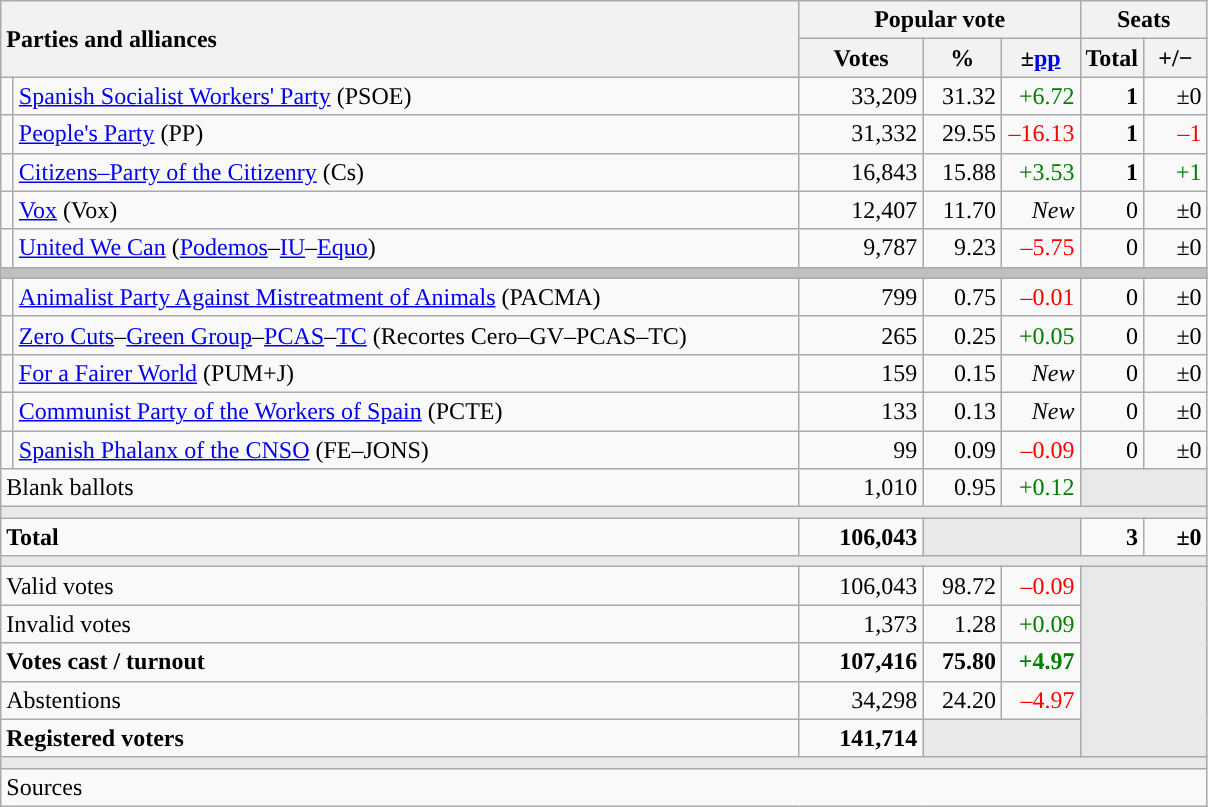<table class="wikitable" style="text-align:right;">
<tr>
<th style="text-align:left;" rowspan="2" colspan="2" width="525">Parties and alliances</th>
<th colspan="3">Popular vote</th>
<th colspan="2">Seats</th>
</tr>
<tr>
<th width="75">Votes</th>
<th width="45">%</th>
<th width="45">±<a href='#'>pp</a></th>
<th width="35">Total</th>
<th width="35">+/−</th>
</tr>
<tr>
<td width="1" style="color:inherit;background:"></td>
<td align="left"><a href='#'>Spanish Socialist Workers' Party</a> (PSOE)</td>
<td>33,209</td>
<td>31.32</td>
<td style="color:green;">+6.72</td>
<td><strong>1</strong></td>
<td>±0</td>
</tr>
<tr>
<td style="color:inherit;background:"></td>
<td align="left"><a href='#'>People's Party</a> (PP)</td>
<td>31,332</td>
<td>29.55</td>
<td style="color:red;">–16.13</td>
<td><strong>1</strong></td>
<td style="color:red;">–1</td>
</tr>
<tr>
<td style="color:inherit;background:"></td>
<td align="left"><a href='#'>Citizens–Party of the Citizenry</a> (Cs)</td>
<td>16,843</td>
<td>15.88</td>
<td style="color:green;">+3.53</td>
<td><strong>1</strong></td>
<td style="color:green;">+1</td>
</tr>
<tr>
<td style="color:inherit;background:"></td>
<td align="left"><a href='#'>Vox</a> (Vox)</td>
<td>12,407</td>
<td>11.70</td>
<td><em>New</em></td>
<td>0</td>
<td>±0</td>
</tr>
<tr>
<td style="color:inherit;background:"></td>
<td align="left"><a href='#'>United We Can</a> (<a href='#'>Podemos</a>–<a href='#'>IU</a>–<a href='#'>Equo</a>)</td>
<td>9,787</td>
<td>9.23</td>
<td style="color:red;">–5.75</td>
<td>0</td>
<td>±0</td>
</tr>
<tr>
<td colspan="7" bgcolor="#C0C0C0"></td>
</tr>
<tr>
<td style="color:inherit;background:"></td>
<td align="left"><a href='#'>Animalist Party Against Mistreatment of Animals</a> (PACMA)</td>
<td>799</td>
<td>0.75</td>
<td style="color:red;">–0.01</td>
<td>0</td>
<td>±0</td>
</tr>
<tr>
<td style="color:inherit;background:"></td>
<td align="left"><a href='#'>Zero Cuts</a>–<a href='#'>Green Group</a>–<a href='#'>PCAS</a>–<a href='#'>TC</a> (Recortes Cero–GV–PCAS–TC)</td>
<td>265</td>
<td>0.25</td>
<td style="color:green;">+0.05</td>
<td>0</td>
<td>±0</td>
</tr>
<tr>
<td style="color:inherit;background:"></td>
<td align="left"><a href='#'>For a Fairer World</a> (PUM+J)</td>
<td>159</td>
<td>0.15</td>
<td><em>New</em></td>
<td>0</td>
<td>±0</td>
</tr>
<tr>
<td style="color:inherit;background:"></td>
<td align="left"><a href='#'>Communist Party of the Workers of Spain</a> (PCTE)</td>
<td>133</td>
<td>0.13</td>
<td><em>New</em></td>
<td>0</td>
<td>±0</td>
</tr>
<tr>
<td style="color:inherit;background:"></td>
<td align="left"><a href='#'>Spanish Phalanx of the CNSO</a> (FE–JONS)</td>
<td>99</td>
<td>0.09</td>
<td style="color:red;">–0.09</td>
<td>0</td>
<td>±0</td>
</tr>
<tr>
<td align="left" colspan="2">Blank ballots</td>
<td>1,010</td>
<td>0.95</td>
<td style="color:green;">+0.12</td>
<td bgcolor="#E9E9E9" colspan="2"></td>
</tr>
<tr>
<td colspan="7" bgcolor="#E9E9E9"></td>
</tr>
<tr style="font-weight:bold;">
<td align="left" colspan="2">Total</td>
<td>106,043</td>
<td bgcolor="#E9E9E9" colspan="2"></td>
<td>3</td>
<td>±0</td>
</tr>
<tr>
<td colspan="7" bgcolor="#E9E9E9"></td>
</tr>
<tr>
<td align="left" colspan="2">Valid votes</td>
<td>106,043</td>
<td>98.72</td>
<td style="color:red;">–0.09</td>
<td bgcolor="#E9E9E9" colspan="2" rowspan="5"></td>
</tr>
<tr>
<td align="left" colspan="2">Invalid votes</td>
<td>1,373</td>
<td>1.28</td>
<td style="color:green;">+0.09</td>
</tr>
<tr style="font-weight:bold;">
<td align="left" colspan="2">Votes cast / turnout</td>
<td>107,416</td>
<td>75.80</td>
<td style="color:green;">+4.97</td>
</tr>
<tr>
<td align="left" colspan="2">Abstentions</td>
<td>34,298</td>
<td>24.20</td>
<td style="color:red;">–4.97</td>
</tr>
<tr style="font-weight:bold;">
<td align="left" colspan="2">Registered voters</td>
<td>141,714</td>
<td bgcolor="#E9E9E9" colspan="2"></td>
</tr>
<tr>
<td colspan="7" bgcolor="#E9E9E9"></td>
</tr>
<tr>
<td align="left" colspan="7">Sources</td>
</tr>
</table>
